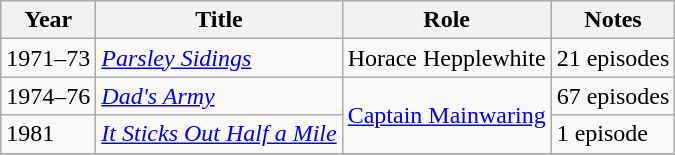<table class="wikitable">
<tr>
<th>Year</th>
<th>Title</th>
<th>Role</th>
<th>Notes</th>
</tr>
<tr>
<td>1971–73</td>
<td><em><a href='#'>Parsley Sidings</a></em></td>
<td>Horace Hepplewhite</td>
<td>21 episodes</td>
</tr>
<tr>
<td>1974–76</td>
<td><em><a href='#'>Dad's Army</a></em></td>
<td rowspan="2"><a href='#'>Captain Mainwaring</a></td>
<td>67 episodes</td>
</tr>
<tr>
<td>1981</td>
<td><em><a href='#'>It Sticks Out Half a Mile</a></em></td>
<td>1 episode</td>
</tr>
<tr>
</tr>
</table>
